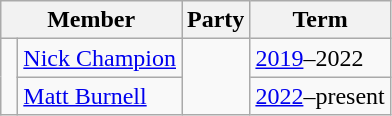<table class=wikitable>
<tr>
<th colspan=2>Member</th>
<th>Party</th>
<th>Term</th>
</tr>
<tr>
<td rowspan=2 > </td>
<td><a href='#'>Nick Champion</a></td>
<td rowspan=2></td>
<td><a href='#'>2019</a>–2022</td>
</tr>
<tr>
<td><a href='#'>Matt Burnell</a></td>
<td><a href='#'>2022</a>–present</td>
</tr>
</table>
